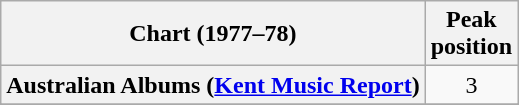<table class="wikitable sortable plainrowheaders" style="text-align:center">
<tr>
<th scope="col">Chart (1977–78)</th>
<th scope="col">Peak<br>position</th>
</tr>
<tr>
<th scope="row">Australian Albums (<a href='#'>Kent Music Report</a>)</th>
<td>3</td>
</tr>
<tr>
</tr>
<tr>
</tr>
<tr>
</tr>
<tr>
</tr>
<tr>
</tr>
<tr>
</tr>
<tr>
</tr>
<tr>
</tr>
<tr>
</tr>
<tr>
</tr>
<tr>
</tr>
</table>
